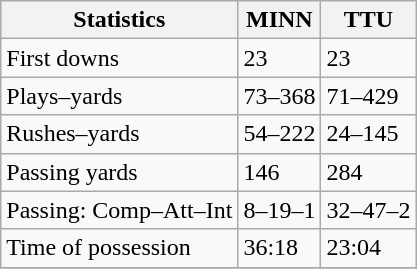<table class="wikitable">
<tr>
<th>Statistics</th>
<th>MINN</th>
<th>TTU</th>
</tr>
<tr>
<td>First downs</td>
<td>23</td>
<td>23</td>
</tr>
<tr>
<td>Plays–yards</td>
<td>73–368</td>
<td>71–429</td>
</tr>
<tr>
<td>Rushes–yards</td>
<td>54–222</td>
<td>24–145</td>
</tr>
<tr>
<td>Passing yards</td>
<td>146</td>
<td>284</td>
</tr>
<tr>
<td>Passing: Comp–Att–Int</td>
<td>8–19–1</td>
<td>32–47–2</td>
</tr>
<tr>
<td>Time of possession</td>
<td>36:18</td>
<td>23:04</td>
</tr>
<tr>
</tr>
</table>
